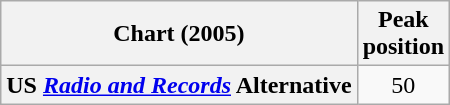<table class="wikitable sortable plainrowheaders" style="text-align:center;">
<tr>
<th scope="col">Chart (2005)</th>
<th scope="col">Peak<br>position</th>
</tr>
<tr>
<th scope="row">US <em><a href='#'>Radio and Records</a></em> Alternative</th>
<td>50</td>
</tr>
</table>
